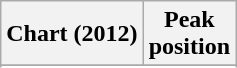<table class="wikitable sortable">
<tr>
<th>Chart (2012)</th>
<th>Peak<br>position</th>
</tr>
<tr>
</tr>
<tr>
</tr>
<tr>
</tr>
</table>
